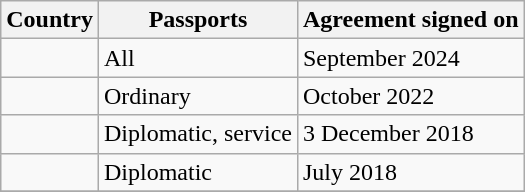<table class="wikitable">
<tr>
<th>Country</th>
<th>Passports</th>
<th>Agreement signed on</th>
</tr>
<tr>
<td></td>
<td>All</td>
<td>September 2024</td>
</tr>
<tr>
<td></td>
<td>Ordinary</td>
<td>October 2022</td>
</tr>
<tr>
<td></td>
<td>Diplomatic, service</td>
<td>3 December 2018</td>
</tr>
<tr>
<td></td>
<td>Diplomatic</td>
<td>July 2018</td>
</tr>
<tr>
</tr>
</table>
